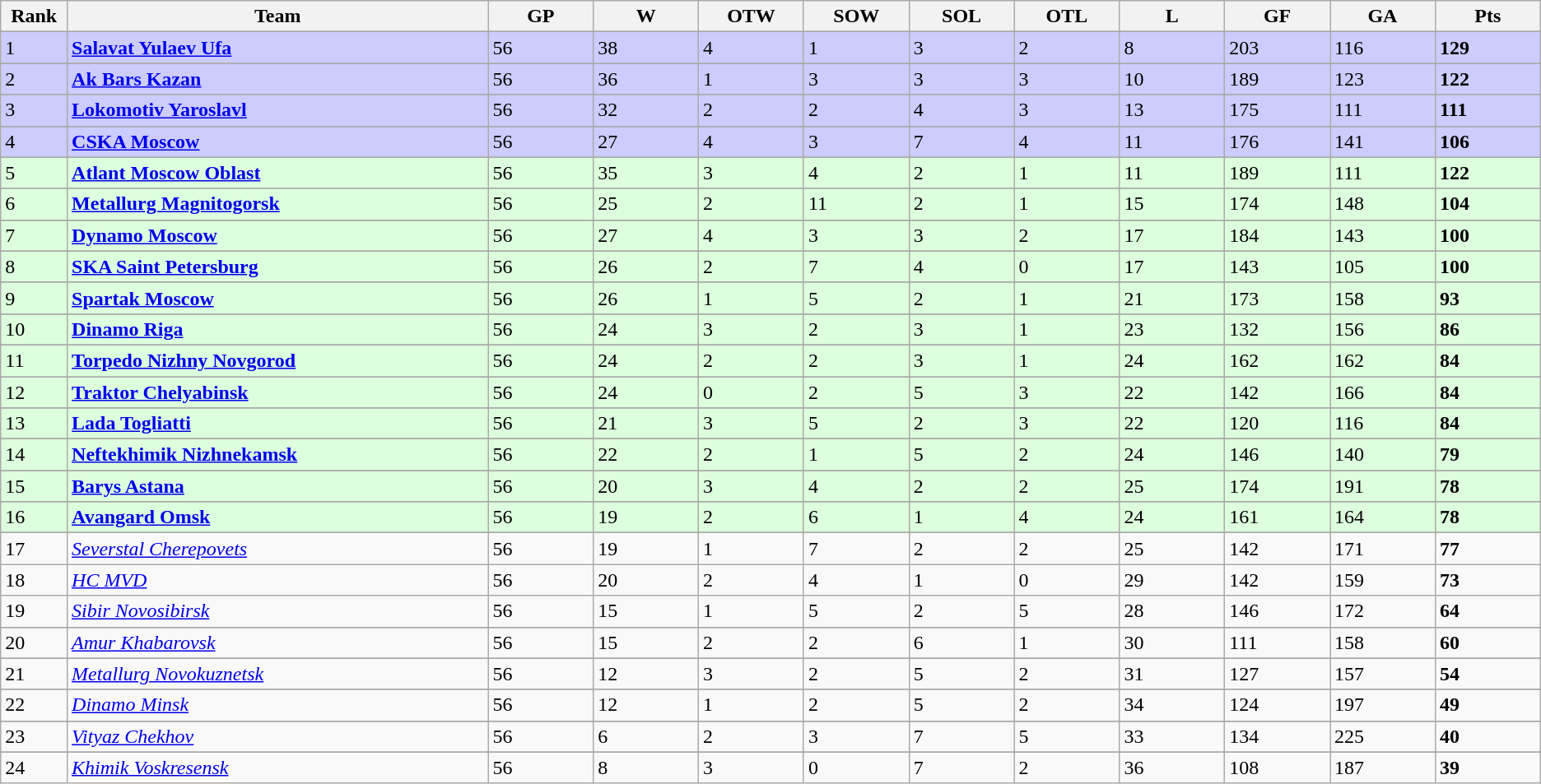<table class="wikitable sortable">
<tr>
<th bgcolor="#DDDDFF" width="2%">Rank</th>
<th bgcolor="#DDDDFF" width="20%">Team</th>
<th bgcolor="#DDDDFF" width="5%">GP</th>
<th bgcolor="#DDDDFF" width="5%">W</th>
<th bgcolor="#DDDDFF" width="5%">OTW</th>
<th bgcolor="#DDDDFF" width="5%">SOW</th>
<th bgcolor="#DDDDFF" width="5%">SOL</th>
<th bgcolor="#DDDDFF" width="5%">OTL</th>
<th bgcolor="#DDDDFF" width="5%">L</th>
<th bgcolor="#DDDDFF" width="5%">GF</th>
<th bgcolor="#DDDDFF" width="5%">GA</th>
<th bgcolor="#DDDDFF" width="5%">Pts</th>
</tr>
<tr>
</tr>
<tr style="background:#ccf;">
<td style="text-align:left;">1</td>
<td> <strong><a href='#'>Salavat Yulaev Ufa</a></strong></td>
<td>56</td>
<td>38</td>
<td>4</td>
<td>1</td>
<td>3</td>
<td>2</td>
<td>8</td>
<td>203</td>
<td>116</td>
<td><strong>129</strong></td>
</tr>
<tr>
</tr>
<tr style="background:#ccf;">
<td style="text-align:left;">2</td>
<td> <strong><a href='#'>Ak Bars Kazan</a></strong></td>
<td>56</td>
<td>36</td>
<td>1</td>
<td>3</td>
<td>3</td>
<td>3</td>
<td>10</td>
<td>189</td>
<td>123</td>
<td><strong>122</strong></td>
</tr>
<tr>
</tr>
<tr style="background:#ccf;">
<td style="text-align:left;">3</td>
<td> <strong><a href='#'>Lokomotiv Yaroslavl</a></strong></td>
<td>56</td>
<td>32</td>
<td>2</td>
<td>2</td>
<td>4</td>
<td>3</td>
<td>13</td>
<td>175</td>
<td>111</td>
<td><strong>111</strong></td>
</tr>
<tr>
</tr>
<tr style="background:#ccf;">
<td style="text-align:left;">4</td>
<td> <strong><a href='#'>CSKA Moscow</a></strong></td>
<td>56</td>
<td>27</td>
<td>4</td>
<td>3</td>
<td>7</td>
<td>4</td>
<td>11</td>
<td>176</td>
<td>141</td>
<td><strong>106</strong></td>
</tr>
<tr>
</tr>
<tr bgcolor="#DDFFDD">
<td style="text-align:left;">5</td>
<td> <strong><a href='#'>Atlant Moscow Oblast</a></strong></td>
<td>56</td>
<td>35</td>
<td>3</td>
<td>4</td>
<td>2</td>
<td>1</td>
<td>11</td>
<td>189</td>
<td>111</td>
<td><strong>122</strong></td>
</tr>
<tr>
</tr>
<tr bgcolor="#DDFFDD">
<td style="text-align:left;">6</td>
<td> <strong><a href='#'>Metallurg Magnitogorsk</a></strong></td>
<td>56</td>
<td>25</td>
<td>2</td>
<td>11</td>
<td>2</td>
<td>1</td>
<td>15</td>
<td>174</td>
<td>148</td>
<td><strong>104</strong></td>
</tr>
<tr>
</tr>
<tr bgcolor="#DDFFDD">
<td style="text-align:left;">7</td>
<td> <strong><a href='#'>Dynamo Moscow</a></strong></td>
<td>56</td>
<td>27</td>
<td>4</td>
<td>3</td>
<td>3</td>
<td>2</td>
<td>17</td>
<td>184</td>
<td>143</td>
<td><strong>100</strong></td>
</tr>
<tr>
</tr>
<tr bgcolor="#DDFFDD">
<td style="text-align:left;">8</td>
<td> <strong><a href='#'>SKA Saint Petersburg</a></strong></td>
<td>56</td>
<td>26</td>
<td>2</td>
<td>7</td>
<td>4</td>
<td>0</td>
<td>17</td>
<td>143</td>
<td>105</td>
<td><strong>100</strong></td>
</tr>
<tr>
</tr>
<tr bgcolor="#DDFFDD">
<td style="text-align:left;">9</td>
<td> <strong><a href='#'>Spartak Moscow</a></strong></td>
<td>56</td>
<td>26</td>
<td>1</td>
<td>5</td>
<td>2</td>
<td>1</td>
<td>21</td>
<td>173</td>
<td>158</td>
<td><strong>93</strong></td>
</tr>
<tr>
</tr>
<tr bgcolor="#DDFFDD">
<td style="text-align:left;">10</td>
<td> <strong><a href='#'>Dinamo Riga</a></strong></td>
<td>56</td>
<td>24</td>
<td>3</td>
<td>2</td>
<td>3</td>
<td>1</td>
<td>23</td>
<td>132</td>
<td>156</td>
<td><strong>86</strong></td>
</tr>
<tr>
</tr>
<tr bgcolor="#DDFFDD">
<td style="text-align:left;">11</td>
<td> <strong><a href='#'>Torpedo Nizhny Novgorod</a></strong></td>
<td>56</td>
<td>24</td>
<td>2</td>
<td>2</td>
<td>3</td>
<td>1</td>
<td>24</td>
<td>162</td>
<td>162</td>
<td><strong>84</strong></td>
</tr>
<tr>
</tr>
<tr bgcolor="#DDFFDD">
<td style="text-align:left;">12</td>
<td> <strong><a href='#'>Traktor Chelyabinsk</a></strong></td>
<td>56</td>
<td>24</td>
<td>0</td>
<td>2</td>
<td>5</td>
<td>3</td>
<td>22</td>
<td>142</td>
<td>166</td>
<td><strong>84</strong></td>
</tr>
<tr>
</tr>
<tr bgcolor="#DDFFDD">
<td style="text-align:left;">13</td>
<td> <strong><a href='#'>Lada Togliatti</a></strong></td>
<td>56</td>
<td>21</td>
<td>3</td>
<td>5</td>
<td>2</td>
<td>3</td>
<td>22</td>
<td>120</td>
<td>116</td>
<td><strong>84</strong></td>
</tr>
<tr>
</tr>
<tr bgcolor="#DDFFDD">
<td style="text-align:left;">14</td>
<td> <strong><a href='#'>Neftekhimik Nizhnekamsk</a></strong></td>
<td>56</td>
<td>22</td>
<td>2</td>
<td>1</td>
<td>5</td>
<td>2</td>
<td>24</td>
<td>146</td>
<td>140</td>
<td><strong>79</strong></td>
</tr>
<tr>
</tr>
<tr bgcolor="#DDFFDD">
<td style="text-align:left;">15</td>
<td> <strong><a href='#'>Barys Astana</a></strong></td>
<td>56</td>
<td>20</td>
<td>3</td>
<td>4</td>
<td>2</td>
<td>2</td>
<td>25</td>
<td>174</td>
<td>191</td>
<td><strong>78</strong></td>
</tr>
<tr>
</tr>
<tr bgcolor="#DDFFDD">
<td style="text-align:left;">16</td>
<td> <strong><a href='#'>Avangard Omsk</a></strong></td>
<td>56</td>
<td>19</td>
<td>2</td>
<td>6</td>
<td>1</td>
<td>4</td>
<td>24</td>
<td>161</td>
<td>164</td>
<td><strong>78</strong></td>
</tr>
<tr>
</tr>
<tr>
<td style="text-align:left;">17</td>
<td> <em><a href='#'>Severstal Cherepovets</a></em></td>
<td>56</td>
<td>19</td>
<td>1</td>
<td>7</td>
<td>2</td>
<td>2</td>
<td>25</td>
<td>142</td>
<td>171</td>
<td><strong>77</strong></td>
</tr>
<tr>
<td style="text-align:left;">18</td>
<td> <em><a href='#'>HC MVD</a></em></td>
<td>56</td>
<td>20</td>
<td>2</td>
<td>4</td>
<td>1</td>
<td>0</td>
<td>29</td>
<td>142</td>
<td>159</td>
<td><strong>73</strong></td>
</tr>
<tr>
<td style="text-align:left;">19</td>
<td> <em><a href='#'>Sibir Novosibirsk</a></em></td>
<td>56</td>
<td>15</td>
<td>1</td>
<td>5</td>
<td>2</td>
<td>5</td>
<td>28</td>
<td>146</td>
<td>172</td>
<td><strong>64</strong></td>
</tr>
<tr>
</tr>
<tr>
<td style="text-align:left;">20</td>
<td> <em><a href='#'>Amur Khabarovsk</a></em></td>
<td>56</td>
<td>15</td>
<td>2</td>
<td>2</td>
<td>6</td>
<td>1</td>
<td>30</td>
<td>111</td>
<td>158</td>
<td><strong>60</strong></td>
</tr>
<tr>
</tr>
<tr>
<td style="text-align:left;">21</td>
<td> <em><a href='#'>Metallurg Novokuznetsk</a></em></td>
<td>56</td>
<td>12</td>
<td>3</td>
<td>2</td>
<td>5</td>
<td>2</td>
<td>31</td>
<td>127</td>
<td>157</td>
<td><strong>54</strong></td>
</tr>
<tr>
</tr>
<tr>
<td style="text-align:left;">22</td>
<td> <em><a href='#'>Dinamo Minsk</a></em></td>
<td>56</td>
<td>12</td>
<td>1</td>
<td>2</td>
<td>5</td>
<td>2</td>
<td>34</td>
<td>124</td>
<td>197</td>
<td><strong>49</strong></td>
</tr>
<tr>
</tr>
<tr>
<td style="text-align:left;">23</td>
<td> <em><a href='#'>Vityaz Chekhov</a></em></td>
<td>56</td>
<td>6</td>
<td>2</td>
<td>3</td>
<td>7</td>
<td>5</td>
<td>33</td>
<td>134</td>
<td>225</td>
<td><strong>40</strong></td>
</tr>
<tr>
</tr>
<tr>
<td style="text-align:left;">24</td>
<td> <em><a href='#'>Khimik Voskresensk</a></em></td>
<td>56</td>
<td>8</td>
<td>3</td>
<td>0</td>
<td>7</td>
<td>2</td>
<td>36</td>
<td>108</td>
<td>187</td>
<td><strong>39</strong></td>
</tr>
</table>
